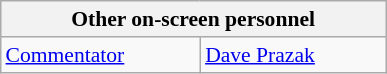<table align="right" class="wikitable" style="border:1px; font-size:90%; margin-left:1em;">
<tr>
<th colspan="2" width="250"><strong>Other on-screen personnel</strong></th>
</tr>
<tr>
<td><a href='#'>Commentator</a></td>
<td><a href='#'>Dave Prazak</a></td>
</tr>
</table>
